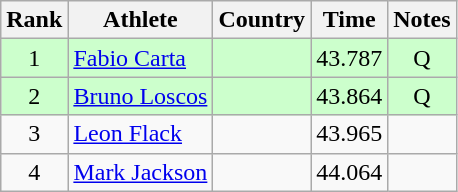<table class="wikitable sortable" style="text-align:center">
<tr>
<th>Rank</th>
<th>Athlete</th>
<th>Country</th>
<th>Time</th>
<th>Notes</th>
</tr>
<tr bgcolor=ccffcc>
<td>1</td>
<td align=left><a href='#'>Fabio Carta</a></td>
<td align=left></td>
<td>43.787</td>
<td>Q</td>
</tr>
<tr bgcolor=ccffcc>
<td>2</td>
<td align=left><a href='#'>Bruno Loscos</a></td>
<td align=left></td>
<td>43.864</td>
<td>Q</td>
</tr>
<tr>
<td>3</td>
<td align=left><a href='#'>Leon Flack</a></td>
<td align=left></td>
<td>43.965</td>
<td></td>
</tr>
<tr>
<td>4</td>
<td align=left><a href='#'>Mark Jackson</a></td>
<td align=left></td>
<td>44.064</td>
<td></td>
</tr>
</table>
